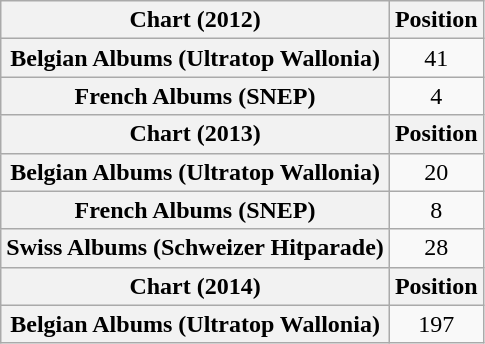<table class="wikitable plainrowheaders" style="text-align:center">
<tr>
<th scope="col">Chart (2012)</th>
<th scope="col">Position</th>
</tr>
<tr>
<th scope="row">Belgian Albums (Ultratop Wallonia)</th>
<td>41</td>
</tr>
<tr>
<th scope="row">French Albums (SNEP)</th>
<td>4</td>
</tr>
<tr>
<th scope="col">Chart (2013)</th>
<th scope="col">Position</th>
</tr>
<tr>
<th scope="row">Belgian Albums (Ultratop Wallonia)</th>
<td>20</td>
</tr>
<tr>
<th scope="row">French Albums (SNEP)</th>
<td>8</td>
</tr>
<tr>
<th scope="row">Swiss Albums (Schweizer Hitparade)</th>
<td>28</td>
</tr>
<tr>
<th scope="col">Chart (2014)</th>
<th scope="col">Position</th>
</tr>
<tr>
<th scope="row">Belgian Albums (Ultratop Wallonia)</th>
<td>197</td>
</tr>
</table>
